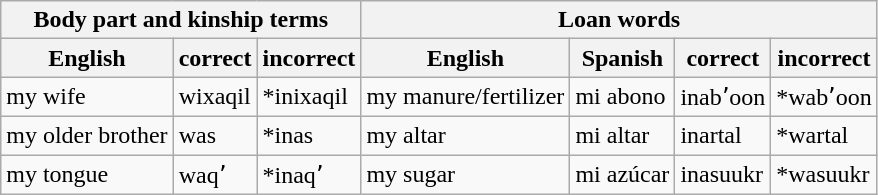<table class="wikitable">
<tr>
<th colspan="3">Body part and kinship terms</th>
<th colspan="4">Loan words</th>
</tr>
<tr>
<th>English</th>
<th>correct</th>
<th>incorrect</th>
<th>English</th>
<th>Spanish</th>
<th>correct</th>
<th>incorrect</th>
</tr>
<tr>
<td>my wife</td>
<td>wixaqil</td>
<td>*inixaqil</td>
<td>my manure/fertilizer</td>
<td>mi abono</td>
<td>inabʼoon</td>
<td>*wabʼoon</td>
</tr>
<tr>
<td>my older brother</td>
<td>was</td>
<td>*inas</td>
<td>my altar</td>
<td>mi altar</td>
<td>inartal</td>
<td>*wartal</td>
</tr>
<tr>
<td>my tongue</td>
<td>waqʼ</td>
<td>*inaqʼ</td>
<td>my sugar</td>
<td>mi azúcar</td>
<td>inasuukr</td>
<td>*wasuukr</td>
</tr>
</table>
